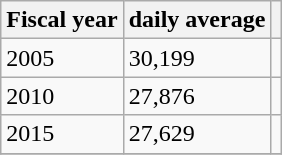<table class="wikitable">
<tr>
<th>Fiscal year</th>
<th>daily average</th>
<th></th>
</tr>
<tr>
<td>2005</td>
<td>30,199</td>
<td></td>
</tr>
<tr>
<td>2010</td>
<td>27,876</td>
<td></td>
</tr>
<tr>
<td>2015</td>
<td>27,629</td>
<td></td>
</tr>
<tr>
</tr>
</table>
